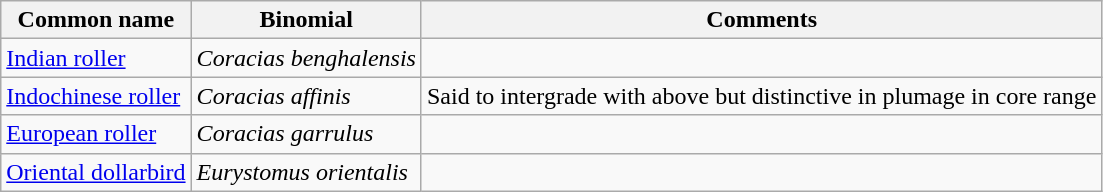<table class="wikitable">
<tr>
<th>Common name</th>
<th>Binomial</th>
<th>Comments</th>
</tr>
<tr>
<td><a href='#'>Indian roller</a></td>
<td><em>Coracias benghalensis</em></td>
<td></td>
</tr>
<tr>
<td><a href='#'>Indochinese roller</a></td>
<td><em>Coracias affinis</em></td>
<td>Said to intergrade with above but distinctive in plumage in core range</td>
</tr>
<tr>
<td><a href='#'>European roller</a></td>
<td><em>Coracias garrulus</em></td>
<td></td>
</tr>
<tr>
<td><a href='#'>Oriental dollarbird</a></td>
<td><em>Eurystomus orientalis</em></td>
<td></td>
</tr>
</table>
